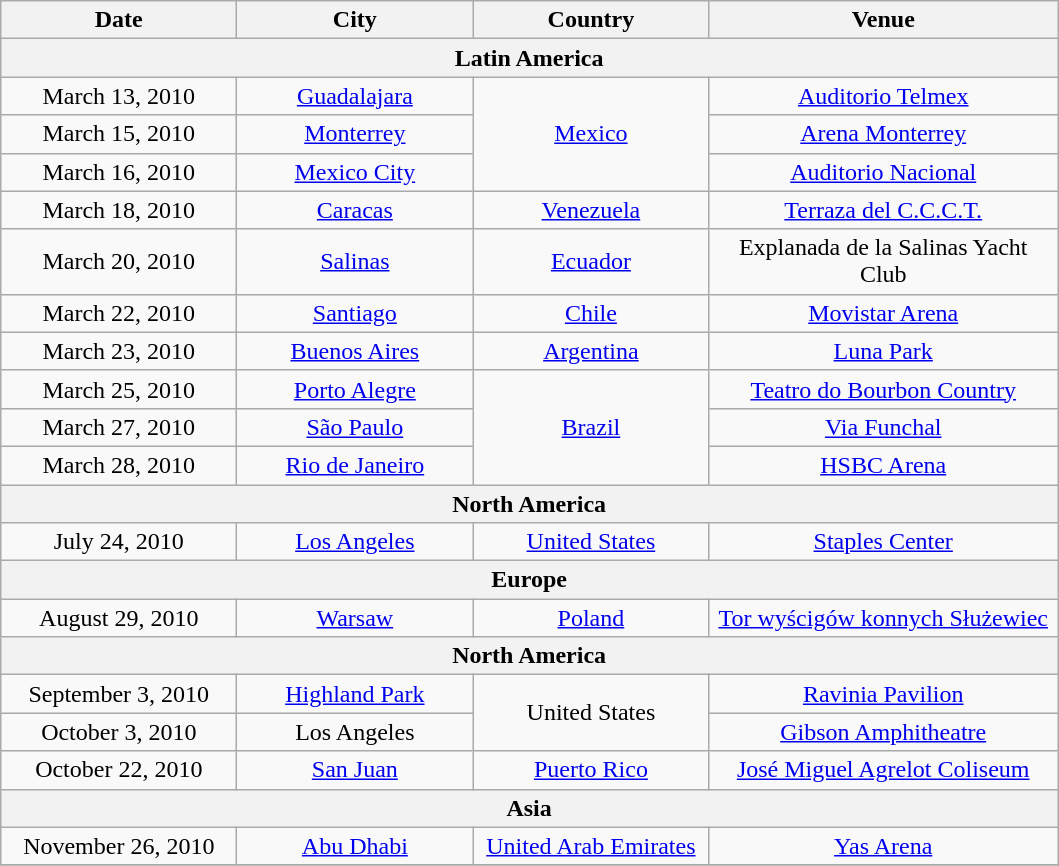<table class="wikitable" style="text-align:center;">
<tr>
<th width="150">Date</th>
<th width="150">City</th>
<th width="150">Country</th>
<th width="225">Venue</th>
</tr>
<tr>
<th colspan="4">Latin America</th>
</tr>
<tr>
<td>March 13, 2010</td>
<td><a href='#'>Guadalajara</a></td>
<td rowspan="3"><a href='#'>Mexico</a></td>
<td><a href='#'>Auditorio Telmex</a></td>
</tr>
<tr>
<td>March 15, 2010</td>
<td><a href='#'>Monterrey</a></td>
<td><a href='#'>Arena Monterrey</a></td>
</tr>
<tr>
<td>March 16, 2010</td>
<td><a href='#'>Mexico City</a></td>
<td><a href='#'>Auditorio Nacional</a></td>
</tr>
<tr>
<td>March 18, 2010</td>
<td><a href='#'>Caracas</a></td>
<td><a href='#'>Venezuela</a></td>
<td><a href='#'>Terraza del C.C.C.T.</a></td>
</tr>
<tr>
<td>March 20, 2010</td>
<td><a href='#'>Salinas</a></td>
<td><a href='#'>Ecuador</a></td>
<td>Explanada de la Salinas Yacht Club</td>
</tr>
<tr>
<td>March 22, 2010</td>
<td><a href='#'>Santiago</a></td>
<td><a href='#'>Chile</a></td>
<td><a href='#'>Movistar Arena</a></td>
</tr>
<tr>
<td>March 23, 2010</td>
<td><a href='#'>Buenos Aires</a></td>
<td><a href='#'>Argentina</a></td>
<td><a href='#'>Luna Park</a></td>
</tr>
<tr>
<td>March 25, 2010</td>
<td><a href='#'>Porto Alegre</a></td>
<td rowspan="3"><a href='#'>Brazil</a></td>
<td><a href='#'>Teatro do Bourbon Country</a></td>
</tr>
<tr>
<td>March 27, 2010</td>
<td><a href='#'>São Paulo</a></td>
<td><a href='#'>Via Funchal</a></td>
</tr>
<tr>
<td>March 28, 2010</td>
<td><a href='#'>Rio de Janeiro</a></td>
<td><a href='#'>HSBC Arena</a></td>
</tr>
<tr>
<th colspan="4">North America</th>
</tr>
<tr>
<td>July 24, 2010</td>
<td><a href='#'>Los Angeles</a></td>
<td><a href='#'>United States</a></td>
<td><a href='#'>Staples Center</a></td>
</tr>
<tr>
<th colspan="4">Europe</th>
</tr>
<tr>
<td>August 29, 2010</td>
<td><a href='#'>Warsaw</a></td>
<td><a href='#'>Poland</a></td>
<td><a href='#'>Tor wyścigów konnych Służewiec</a></td>
</tr>
<tr>
<th colspan="4">North America</th>
</tr>
<tr>
<td>September 3, 2010</td>
<td><a href='#'>Highland Park</a></td>
<td rowspan="2">United States</td>
<td><a href='#'>Ravinia Pavilion</a></td>
</tr>
<tr>
<td>October 3, 2010</td>
<td>Los Angeles</td>
<td><a href='#'>Gibson Amphitheatre</a></td>
</tr>
<tr>
<td>October 22, 2010</td>
<td><a href='#'>San Juan</a></td>
<td><a href='#'>Puerto Rico</a></td>
<td><a href='#'>José Miguel Agrelot Coliseum</a></td>
</tr>
<tr>
<th colspan="4">Asia</th>
</tr>
<tr>
<td>November 26, 2010</td>
<td><a href='#'>Abu Dhabi</a></td>
<td><a href='#'>United Arab Emirates</a></td>
<td><a href='#'>Yas Arena</a></td>
</tr>
<tr>
</tr>
</table>
